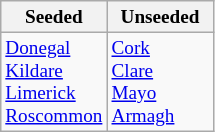<table class="wikitable" style="font-size:80%">
<tr>
<th width="50%">Seeded</th>
<th width="50%">Unseeded</th>
</tr>
<tr>
<td valign="top"> <a href='#'>Donegal</a><br> <a href='#'>Kildare</a><br> <a href='#'>Limerick</a><br> <a href='#'>Roscommon</a></td>
<td valign="top"> <a href='#'>Cork</a><br> <a href='#'>Clare</a><br> <a href='#'>Mayo</a><br> <a href='#'>Armagh</a></td>
</tr>
</table>
